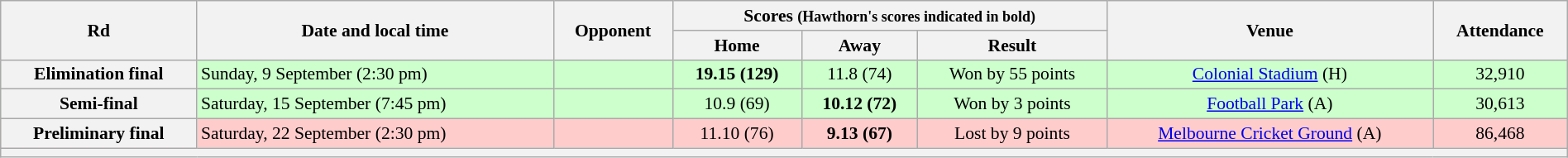<table class="wikitable" style="font-size:90%; text-align:center; width: 100%; margin-left: auto; margin-right: auto">
<tr>
<th rowspan="2">Rd</th>
<th rowspan="2">Date and local time</th>
<th rowspan="2">Opponent</th>
<th colspan="3">Scores <small>(Hawthorn's scores indicated in bold)</small></th>
<th rowspan="2">Venue</th>
<th rowspan="2">Attendance</th>
</tr>
<tr>
<th>Home</th>
<th>Away</th>
<th>Result</th>
</tr>
<tr style="background:#cfc">
<th>Elimination final</th>
<td align=left>Sunday, 9 September (2:30 pm)</td>
<td align=left></td>
<td><strong>19.15 (129)</strong></td>
<td>11.8 (74)</td>
<td>Won by 55 points</td>
<td><a href='#'>Colonial Stadium</a> (H)</td>
<td>32,910</td>
</tr>
<tr style="background:#cfc">
<th>Semi-final</th>
<td align=left>Saturday, 15 September (7:45 pm)</td>
<td align=left></td>
<td>10.9 (69)</td>
<td><strong>10.12 (72)</strong></td>
<td>Won by 3 points</td>
<td><a href='#'>Football Park</a> (A)</td>
<td>30,613</td>
</tr>
<tr style="background:#fcc;">
<th>Preliminary final</th>
<td align=left>Saturday, 22 September (2:30 pm)</td>
<td align=left></td>
<td>11.10 (76)</td>
<td><strong>9.13 (67)</strong></td>
<td>Lost by 9 points</td>
<td><a href='#'>Melbourne Cricket Ground</a> (A)</td>
<td>86,468</td>
</tr>
<tr>
<th colspan="8"></th>
</tr>
</table>
